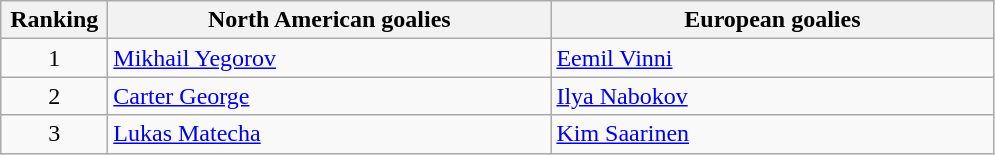<table class="wikitable">
<tr>
<th style="width:4em;">Ranking</th>
<th style="width:18em;">North American goalies</th>
<th style="width:18em;">European goalies</th>
</tr>
<tr>
<td style="text-align:center;">1</td>
<td> <a href='#'>Mikhail Yegorov</a></td>
<td> <a href='#'>Eemil Vinni</a></td>
</tr>
<tr>
<td style="text-align:center;">2</td>
<td> <a href='#'>Carter George</a></td>
<td> <a href='#'>Ilya Nabokov</a></td>
</tr>
<tr>
<td style="text-align:center;">3</td>
<td> <a href='#'>Lukas Matecha</a></td>
<td> <a href='#'>Kim Saarinen</a></td>
</tr>
</table>
